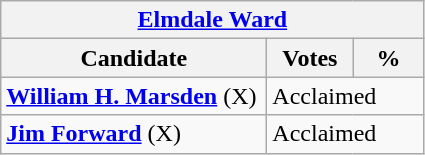<table class="wikitable">
<tr>
<th colspan="3"><a href='#'>Elmdale Ward</a></th>
</tr>
<tr>
<th style="width: 170px">Candidate</th>
<th style="width: 50px">Votes</th>
<th style="width: 40px">%</th>
</tr>
<tr>
<td><strong><a href='#'>William H. Marsden</a></strong> (X)</td>
<td colspan="2">Acclaimed</td>
</tr>
<tr>
<td><strong><a href='#'>Jim Forward</a></strong> (X)</td>
<td colspan="2">Acclaimed</td>
</tr>
</table>
